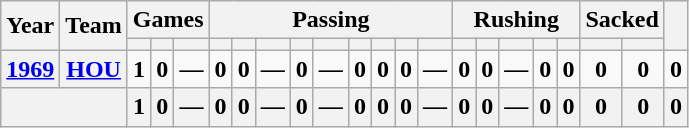<table class="wikitable" style="text-align:center;">
<tr>
<th rowspan="2">Year</th>
<th rowspan="2">Team</th>
<th colspan="3">Games</th>
<th colspan="9">Passing</th>
<th colspan="5">Rushing</th>
<th colspan="2">Sacked</th>
<th rowspan="2"></th>
</tr>
<tr>
<th></th>
<th></th>
<th></th>
<th></th>
<th></th>
<th></th>
<th></th>
<th></th>
<th></th>
<th></th>
<th></th>
<th></th>
<th></th>
<th></th>
<th></th>
<th></th>
<th></th>
<th></th>
<th></th>
</tr>
<tr>
<th><a href='#'>1969</a></th>
<th><a href='#'>HOU</a></th>
<td><strong>1</strong></td>
<td><strong>0</strong></td>
<td><strong>—</strong></td>
<td><strong>0</strong></td>
<td><strong>0</strong></td>
<td><strong>—</strong></td>
<td><strong>0</strong></td>
<td><strong>—</strong></td>
<td><strong>0</strong></td>
<td><strong>0</strong></td>
<td><strong>0</strong></td>
<td><strong>—</strong></td>
<td><strong>0</strong></td>
<td><strong>0</strong></td>
<td><strong>—</strong></td>
<td><strong>0</strong></td>
<td><strong>0</strong></td>
<td><strong>0</strong></td>
<td><strong>0</strong></td>
<td><strong>0</strong></td>
</tr>
<tr>
<th colspan="2"></th>
<th>1</th>
<th>0</th>
<th>—</th>
<th>0</th>
<th>0</th>
<th>—</th>
<th>0</th>
<th>—</th>
<th>0</th>
<th>0</th>
<th>0</th>
<th>—</th>
<th>0</th>
<th>0</th>
<th>—</th>
<th>0</th>
<th>0</th>
<th>0</th>
<th>0</th>
<th>0</th>
</tr>
</table>
